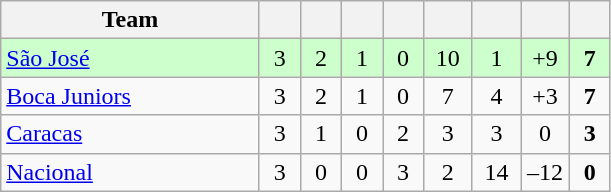<table class="wikitable" style="text-align: center;">
<tr>
<th width=165>Team</th>
<th width=20></th>
<th width=20></th>
<th width=20></th>
<th width=20></th>
<th width=25></th>
<th width=25></th>
<th width=25></th>
<th width=20></th>
</tr>
<tr bgcolor=ccffcc>
<td align=left> <a href='#'>São José</a></td>
<td>3</td>
<td>2</td>
<td>1</td>
<td>0</td>
<td>10</td>
<td>1</td>
<td>+9</td>
<td><strong>7</strong></td>
</tr>
<tr>
<td align=left> <a href='#'>Boca Juniors</a></td>
<td>3</td>
<td>2</td>
<td>1</td>
<td>0</td>
<td>7</td>
<td>4</td>
<td>+3</td>
<td><strong>7</strong></td>
</tr>
<tr>
<td align=left>  <a href='#'>Caracas</a></td>
<td>3</td>
<td>1</td>
<td>0</td>
<td>2</td>
<td>3</td>
<td>3</td>
<td>0</td>
<td><strong>3</strong></td>
</tr>
<tr>
<td align=left> <a href='#'>Nacional</a></td>
<td>3</td>
<td>0</td>
<td>0</td>
<td>3</td>
<td>2</td>
<td>14</td>
<td>–12</td>
<td><strong>0</strong></td>
</tr>
</table>
